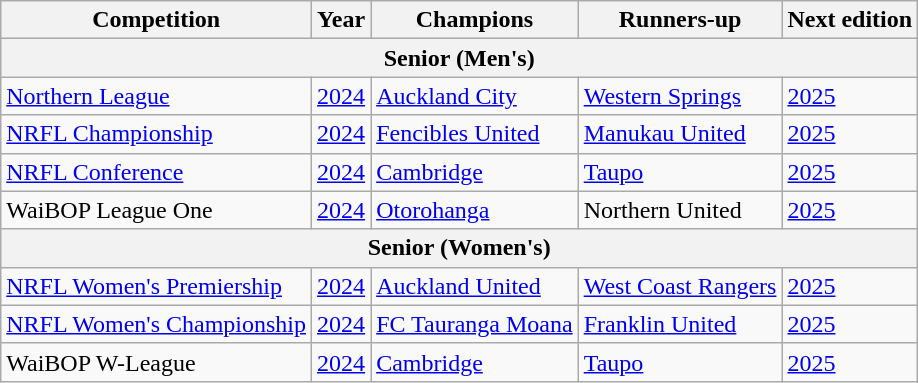<table class="wikitable sortable">
<tr>
<th>Competition</th>
<th>Year</th>
<th>Champions</th>
<th>Runners-up</th>
<th>Next edition</th>
</tr>
<tr>
<th colspan=5>Senior (Men's)</th>
</tr>
<tr>
<td><a href='#'>Northern League</a></td>
<td><a href='#'>2024</a></td>
<td><a href='#'>Auckland City</a></td>
<td><a href='#'>Western Springs</a></td>
<td><a href='#'>2025</a></td>
</tr>
<tr>
<td><a href='#'>NRFL Championship</a></td>
<td><a href='#'>2024</a></td>
<td><a href='#'>Fencibles United</a></td>
<td><a href='#'>Manukau United</a></td>
<td><a href='#'>2025</a></td>
</tr>
<tr>
<td><a href='#'>NRFL Conference</a></td>
<td><a href='#'>2024</a></td>
<td><a href='#'>Cambridge</a></td>
<td><a href='#'>Taupo</a></td>
<td><a href='#'>2025</a></td>
</tr>
<tr>
<td>WaiBOP League One</td>
<td><a href='#'>2024</a></td>
<td><a href='#'>Otorohanga</a></td>
<td>Northern United</td>
<td><a href='#'>2025</a></td>
</tr>
<tr>
<th colspan=5>Senior (Women's)</th>
</tr>
<tr>
<td><a href='#'>NRFL Women's Premiership</a></td>
<td><a href='#'>2024</a></td>
<td><a href='#'>Auckland United</a></td>
<td><a href='#'>West Coast Rangers</a></td>
<td><a href='#'>2025</a></td>
</tr>
<tr>
<td><a href='#'>NRFL Women's Championship</a></td>
<td><a href='#'>2024</a></td>
<td><a href='#'>FC Tauranga Moana</a></td>
<td><a href='#'>Franklin United</a></td>
<td><a href='#'>2025</a></td>
</tr>
<tr>
<td>WaiBOP W-League</td>
<td><a href='#'>2024</a></td>
<td><a href='#'>Cambridge</a></td>
<td><a href='#'>Taupo</a></td>
<td><a href='#'>2025</a></td>
</tr>
</table>
